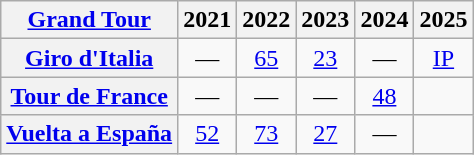<table class="wikitable plainrowheaders">
<tr>
<th scope="col"><a href='#'>Grand Tour</a></th>
<th scope="col">2021</th>
<th scope="col">2022</th>
<th scope="col">2023</th>
<th scope="col">2024</th>
<th scope="col">2025</th>
</tr>
<tr style="text-align:center;">
<th scope="row"> <a href='#'>Giro d'Italia</a></th>
<td>—</td>
<td><a href='#'>65</a></td>
<td><a href='#'>23</a></td>
<td>—</td>
<td><a href='#'>IP</a></td>
</tr>
<tr style="text-align:center;">
<th scope="row"> <a href='#'>Tour de France</a></th>
<td>—</td>
<td>—</td>
<td>—</td>
<td><a href='#'>48</a></td>
<td></td>
</tr>
<tr style="text-align:center;">
<th scope="row"> <a href='#'>Vuelta a España</a></th>
<td><a href='#'>52</a></td>
<td><a href='#'>73</a></td>
<td><a href='#'>27</a></td>
<td>—</td>
<td></td>
</tr>
</table>
